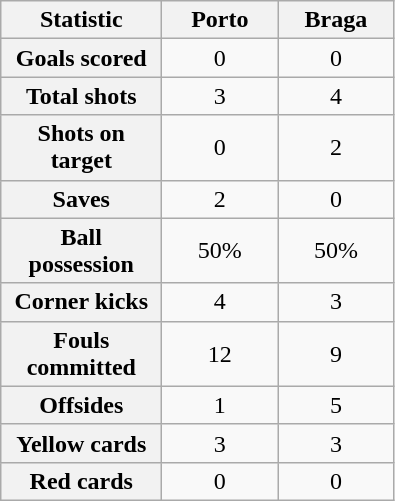<table class="wikitable plainrowheaders" style="text-align:center">
<tr>
<th scope="col" style="width:100px">Statistic</th>
<th scope="col" style="width:70px">Porto</th>
<th scope="col" style="width:70px">Braga</th>
</tr>
<tr>
<th scope=row>Goals scored</th>
<td>0</td>
<td>0</td>
</tr>
<tr>
<th scope=row>Total shots</th>
<td>3</td>
<td>4</td>
</tr>
<tr>
<th scope=row>Shots on target</th>
<td>0</td>
<td>2</td>
</tr>
<tr>
<th scope=row>Saves</th>
<td>2</td>
<td>0</td>
</tr>
<tr>
<th scope=row>Ball possession</th>
<td>50%</td>
<td>50%</td>
</tr>
<tr>
<th scope=row>Corner kicks</th>
<td>4</td>
<td>3</td>
</tr>
<tr>
<th scope=row>Fouls committed</th>
<td>12</td>
<td>9</td>
</tr>
<tr>
<th scope=row>Offsides</th>
<td>1</td>
<td>5</td>
</tr>
<tr>
<th scope=row>Yellow cards</th>
<td>3</td>
<td>3</td>
</tr>
<tr>
<th scope=row>Red cards</th>
<td>0</td>
<td>0</td>
</tr>
</table>
